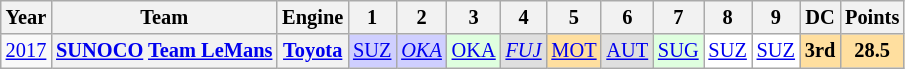<table class="wikitable" style="text-align:center; font-size:85%">
<tr>
<th>Year</th>
<th>Team</th>
<th>Engine</th>
<th>1</th>
<th>2</th>
<th>3</th>
<th>4</th>
<th>5</th>
<th>6</th>
<th>7</th>
<th>8</th>
<th>9</th>
<th>DC</th>
<th>Points</th>
</tr>
<tr>
<td><a href='#'>2017</a></td>
<th nowrap><a href='#'>SUNOCO</a> <a href='#'>Team LeMans</a></th>
<th><a href='#'>Toyota</a></th>
<td style="background:#CFCFFF;"><a href='#'>SUZ</a><br></td>
<td style="background:#CFCFFF;"><em><a href='#'>OKA</a></em><br></td>
<td style="background:#DFFFDF;"><a href='#'>OKA</a><br></td>
<td style="background:#DFDFDF;"><em><a href='#'>FUJ</a></em><br></td>
<td style="background:#FFDF9F;"><a href='#'>MOT</a><br></td>
<td style="background:#DFDFDF;"><a href='#'>AUT</a><br></td>
<td style="background:#DFFFDF;"><a href='#'>SUG</a><br></td>
<td style="background:#FFFFFF;"><a href='#'>SUZ</a><br></td>
<td style="background:#FFFFFF;"><a href='#'>SUZ</a><br></td>
<th style="background:#FFDF9F;">3rd</th>
<th style="background:#FFDF9F;">28.5</th>
</tr>
</table>
